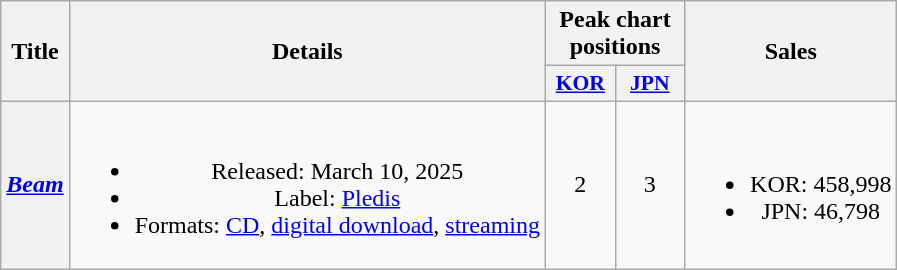<table class="wikitable plainrowheaders" style="text-align:center">
<tr>
<th scope="col" rowspan="2">Title</th>
<th scope="col" rowspan="2">Details</th>
<th scope="col" colspan="2">Peak chart positions</th>
<th scope="col" rowspan="2">Sales</th>
</tr>
<tr>
<th scope="col" style="font-size:90%; width:2.75em"><a href='#'>KOR</a><br></th>
<th scope="col" style="font-size:90%; width:2.75em"><a href='#'>JPN</a><br></th>
</tr>
<tr>
<th scope="row"><em><a href='#'>Beam</a></em></th>
<td><br><ul><li>Released: March 10, 2025</li><li>Label: <a href='#'>Pledis</a></li><li>Formats: <a href='#'>CD</a>, <a href='#'>digital download</a>, <a href='#'>streaming</a></li></ul></td>
<td>2</td>
<td>3</td>
<td><br><ul><li>KOR: 458,998</li><li>JPN: 46,798</li></ul></td>
</tr>
</table>
